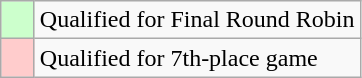<table class="wikitable">
<tr>
<td style="width: 15px; background: #CFC;"></td>
<td>Qualified for Final Round Robin</td>
</tr>
<tr>
<td style="width: 15px; background: #FCC;"></td>
<td>Qualified for 7th-place game</td>
</tr>
</table>
